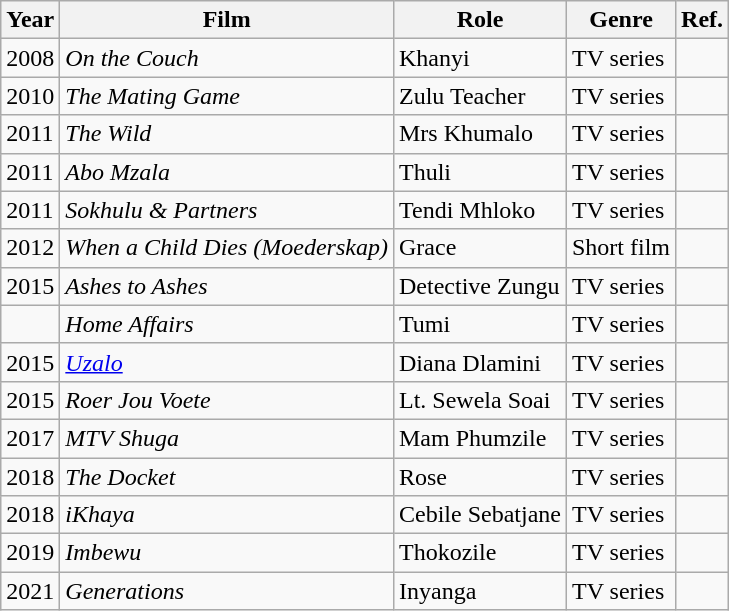<table class="wikitable">
<tr>
<th>Year</th>
<th>Film</th>
<th>Role</th>
<th>Genre</th>
<th>Ref.</th>
</tr>
<tr>
<td>2008</td>
<td><em>On the Couch</em></td>
<td>Khanyi</td>
<td>TV series</td>
<td></td>
</tr>
<tr>
<td>2010</td>
<td><em>The Mating Game</em></td>
<td>Zulu Teacher</td>
<td>TV series</td>
<td></td>
</tr>
<tr>
<td>2011</td>
<td><em>The Wild</em></td>
<td>Mrs Khumalo</td>
<td>TV series</td>
<td></td>
</tr>
<tr>
<td>2011</td>
<td><em>Abo Mzala</em></td>
<td>Thuli</td>
<td>TV series</td>
<td></td>
</tr>
<tr>
<td>2011</td>
<td><em>Sokhulu & Partners</em></td>
<td>Tendi Mhloko</td>
<td>TV series</td>
<td></td>
</tr>
<tr>
<td>2012</td>
<td><em>When a Child Dies (Moederskap)</em></td>
<td>Grace</td>
<td>Short film</td>
<td></td>
</tr>
<tr>
<td>2015</td>
<td><em>Ashes to Ashes</em></td>
<td>Detective Zungu</td>
<td>TV series</td>
<td></td>
</tr>
<tr>
<td></td>
<td><em>Home Affairs</em></td>
<td>Tumi</td>
<td>TV series</td>
<td></td>
</tr>
<tr>
<td>2015</td>
<td><em><a href='#'>Uzalo</a></em></td>
<td>Diana Dlamini</td>
<td>TV series</td>
<td></td>
</tr>
<tr>
<td>2015</td>
<td><em>Roer Jou Voete</em></td>
<td>Lt. Sewela Soai</td>
<td>TV series</td>
<td></td>
</tr>
<tr>
<td>2017</td>
<td><em>MTV Shuga</em></td>
<td>Mam Phumzile</td>
<td>TV series</td>
<td></td>
</tr>
<tr>
<td>2018</td>
<td><em>The Docket</em></td>
<td>Rose</td>
<td>TV series</td>
<td></td>
</tr>
<tr>
<td>2018</td>
<td><em>iKhaya</em></td>
<td>Cebile Sebatjane</td>
<td>TV series</td>
<td></td>
</tr>
<tr>
<td>2019</td>
<td><em>Imbewu</em></td>
<td>Thokozile</td>
<td>TV series</td>
<td></td>
</tr>
<tr>
<td>2021</td>
<td><em>Generations</em></td>
<td>Inyanga</td>
<td>TV series</td>
<td></td>
</tr>
</table>
